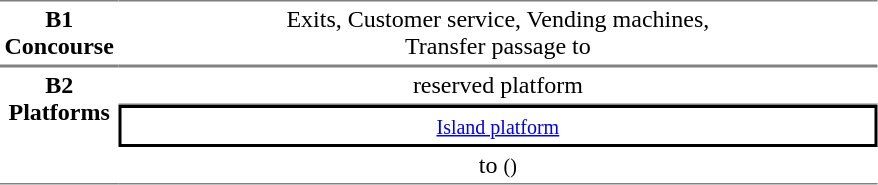<table table border=0 cellspacing=0 cellpadding=3>
<tr>
<td style="border-bottom:solid 1px gray; border-top:solid 1px gray;text-align:center" valign=top><strong>B1<br>Concourse</strong></td>
<td style="border-bottom:solid 1px gray; border-top:solid 1px gray;text-align:center" valign=top width=500>Exits, Customer service, Vending machines,<br>Transfer passage to </td>
</tr>
<tr>
<td style="border-bottom:solid 1px gray; border-top:solid 1px gray;text-align:center" rowspan="3" valign=top width=50><strong>B2<br>Platforms</strong></td>
<td style="border-bottom:solid 1px gray; border-top:solid 1px gray;text-align:center"> reserved platform</td>
</tr>
<tr>
<td style="border-right:solid 2px black;border-left:solid 2px black;border-top:solid 2px black;border-bottom:solid 2px black;text-align:center;"><small><a href='#'>Island platform</a></small></td>
</tr>
<tr>
<td style="border-bottom:solid 1px gray;text-align:center;"> to  <small>()</small> </td>
</tr>
</table>
